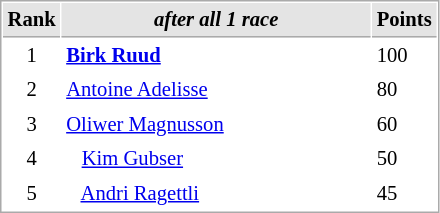<table cellspacing="1" cellpadding="3" style="border:1px solid #aaa; font-size:86%;">
<tr style="background:#e4e4e4;">
<th style="border-bottom:1px solid #aaa; width:10px;">Rank</th>
<th style="border-bottom:1px solid #aaa; width:200px;"><em>after all 1 race</em></th>
<th style="border-bottom:1px solid #aaa; width:20px;">Points</th>
</tr>
<tr>
<td align=center>1</td>
<td><strong> <a href='#'>Birk Ruud</a></strong></td>
<td>100</td>
</tr>
<tr>
<td align=center>2</td>
<td> <a href='#'>Antoine Adelisse</a></td>
<td>80</td>
</tr>
<tr>
<td align=center>3</td>
<td> <a href='#'>Oliwer Magnusson</a></td>
<td>60</td>
</tr>
<tr>
<td align=center>4</td>
<td>   <a href='#'>Kim Gubser</a></td>
<td>50</td>
</tr>
<tr>
<td align=center>5</td>
<td>   <a href='#'>Andri Ragettli</a></td>
<td>45</td>
</tr>
</table>
